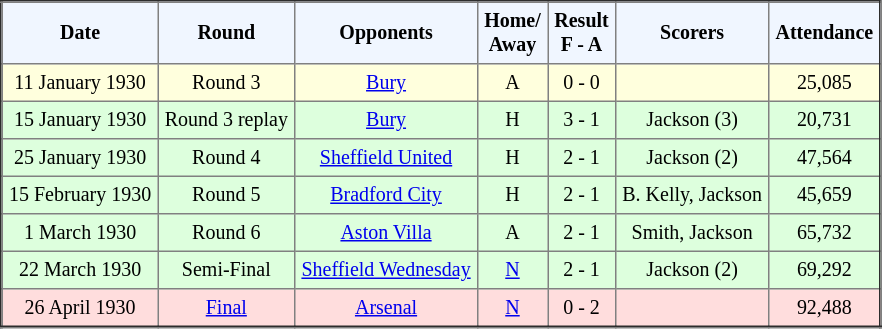<table border="2" cellpadding="4" style="border-collapse:collapse; text-align:center; font-size:smaller;">
<tr style="background:#f0f6ff;">
<th><strong>Date</strong></th>
<th><strong>Round</strong></th>
<th><strong>Opponents</strong></th>
<th><strong>Home/<br>Away</strong></th>
<th><strong>Result<br>F - A</strong></th>
<th><strong>Scorers</strong></th>
<th><strong>Attendance</strong></th>
</tr>
<tr bgcolor="#ffffdd">
<td>11 January 1930</td>
<td>Round 3</td>
<td><a href='#'>Bury</a></td>
<td>A</td>
<td>0 - 0</td>
<td></td>
<td>25,085</td>
</tr>
<tr bgcolor="#ddffdd">
<td>15 January 1930</td>
<td>Round 3 replay</td>
<td><a href='#'>Bury</a></td>
<td>H</td>
<td>3 - 1</td>
<td>Jackson (3)</td>
<td>20,731</td>
</tr>
<tr bgcolor="#ddffdd">
<td>25 January 1930</td>
<td>Round 4</td>
<td><a href='#'>Sheffield United</a></td>
<td>H</td>
<td>2 - 1</td>
<td>Jackson (2)</td>
<td>47,564</td>
</tr>
<tr bgcolor="#ddffdd">
<td>15 February 1930</td>
<td>Round 5</td>
<td><a href='#'>Bradford City</a></td>
<td>H</td>
<td>2 - 1</td>
<td>B. Kelly, Jackson</td>
<td>45,659</td>
</tr>
<tr bgcolor="#ddffdd">
<td>1 March 1930</td>
<td>Round 6</td>
<td><a href='#'>Aston Villa</a></td>
<td>A</td>
<td>2 - 1</td>
<td>Smith, Jackson</td>
<td>65,732</td>
</tr>
<tr bgcolor="#ddffdd">
<td>22 March 1930</td>
<td>Semi-Final</td>
<td><a href='#'>Sheffield Wednesday</a></td>
<td><a href='#'>N</a></td>
<td>2 - 1</td>
<td>Jackson (2)</td>
<td>69,292</td>
</tr>
<tr bgcolor="#ffdddd">
<td>26 April 1930</td>
<td><a href='#'>Final</a></td>
<td><a href='#'>Arsenal</a></td>
<td><a href='#'>N</a></td>
<td>0 - 2</td>
<td></td>
<td>92,488</td>
</tr>
</table>
